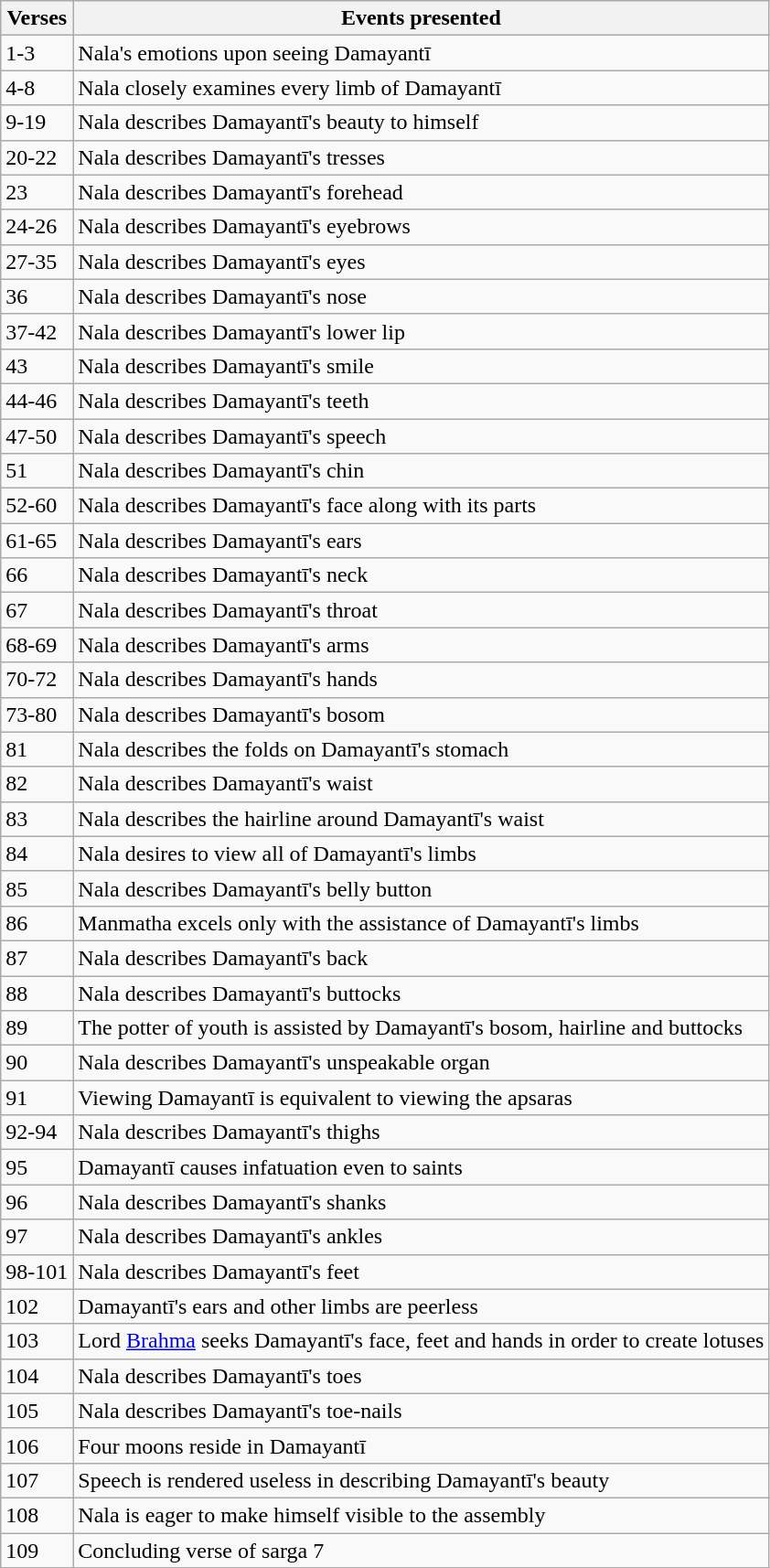<table class="wikitable">
<tr>
<th>Verses</th>
<th>Events presented</th>
</tr>
<tr>
<td>1-3</td>
<td>Nala's emotions upon seeing Damayantī</td>
</tr>
<tr>
<td>4-8</td>
<td>Nala closely examines every limb of Damayantī</td>
</tr>
<tr>
<td>9-19</td>
<td>Nala describes Damayantī's beauty to himself</td>
</tr>
<tr>
<td>20-22</td>
<td>Nala describes Damayantī's tresses</td>
</tr>
<tr>
<td>23</td>
<td>Nala describes Damayantī's forehead</td>
</tr>
<tr>
<td>24-26</td>
<td>Nala describes Damayantī's eyebrows</td>
</tr>
<tr>
<td>27-35</td>
<td>Nala describes Damayantī's eyes</td>
</tr>
<tr>
<td>36</td>
<td>Nala describes Damayantī's nose</td>
</tr>
<tr>
<td>37-42</td>
<td>Nala describes Damayantī's lower lip</td>
</tr>
<tr>
<td>43</td>
<td>Nala describes Damayantī's smile</td>
</tr>
<tr>
<td>44-46</td>
<td>Nala describes Damayantī's teeth</td>
</tr>
<tr>
<td>47-50</td>
<td>Nala describes Damayantī's speech</td>
</tr>
<tr>
<td>51</td>
<td>Nala describes Damayantī's chin</td>
</tr>
<tr>
<td>52-60</td>
<td>Nala describes Damayantī's face along with its parts</td>
</tr>
<tr>
<td>61-65</td>
<td>Nala describes Damayantī's ears</td>
</tr>
<tr>
<td>66</td>
<td>Nala describes Damayantī's neck</td>
</tr>
<tr>
<td>67</td>
<td>Nala describes Damayantī's throat</td>
</tr>
<tr>
<td>68-69</td>
<td>Nala describes Damayantī's arms</td>
</tr>
<tr>
<td>70-72</td>
<td>Nala describes Damayantī's hands</td>
</tr>
<tr>
<td>73-80</td>
<td>Nala describes Damayantī's bosom</td>
</tr>
<tr>
<td>81</td>
<td>Nala describes the folds on Damayantī's stomach</td>
</tr>
<tr>
<td>82</td>
<td>Nala describes Damayantī's waist</td>
</tr>
<tr>
<td>83</td>
<td>Nala describes the hairline around Damayantī's waist</td>
</tr>
<tr>
<td>84</td>
<td>Nala desires to view all of Damayantī's limbs</td>
</tr>
<tr>
<td>85</td>
<td>Nala describes Damayantī's belly button</td>
</tr>
<tr>
<td>86</td>
<td>Manmatha excels only with the assistance of  Damayantī's limbs</td>
</tr>
<tr>
<td>87</td>
<td>Nala describes Damayantī's back</td>
</tr>
<tr>
<td>88</td>
<td>Nala describes Damayantī's buttocks</td>
</tr>
<tr>
<td>89</td>
<td>The potter of youth is assisted by Damayantī's bosom, hairline and buttocks</td>
</tr>
<tr>
<td>90</td>
<td>Nala describes Damayantī's unspeakable organ</td>
</tr>
<tr>
<td>91</td>
<td>Viewing Damayantī is equivalent to viewing the apsaras</td>
</tr>
<tr>
<td>92-94</td>
<td>Nala describes Damayantī's thighs</td>
</tr>
<tr>
<td>95</td>
<td>Damayantī causes infatuation even to saints</td>
</tr>
<tr>
<td>96</td>
<td>Nala describes Damayantī's shanks</td>
</tr>
<tr>
<td>97</td>
<td>Nala describes Damayantī's ankles</td>
</tr>
<tr>
<td>98-101</td>
<td>Nala describes Damayantī's feet</td>
</tr>
<tr>
<td>102</td>
<td>Damayantī's ears and other limbs are peerless</td>
</tr>
<tr>
<td>103</td>
<td>Lord <a href='#'>Brahma</a> seeks Damayantī's face, feet and hands in order to create lotuses</td>
</tr>
<tr>
<td>104</td>
<td>Nala describes Damayantī's toes</td>
</tr>
<tr>
<td>105</td>
<td>Nala describes Damayantī's toe-nails</td>
</tr>
<tr>
<td>106</td>
<td>Four moons reside in Damayantī</td>
</tr>
<tr>
<td>107</td>
<td>Speech is rendered useless in describing Damayantī's beauty</td>
</tr>
<tr>
<td>108</td>
<td>Nala is eager to make himself visible to the assembly</td>
</tr>
<tr>
<td>109</td>
<td>Concluding verse of sarga 7</td>
</tr>
</table>
